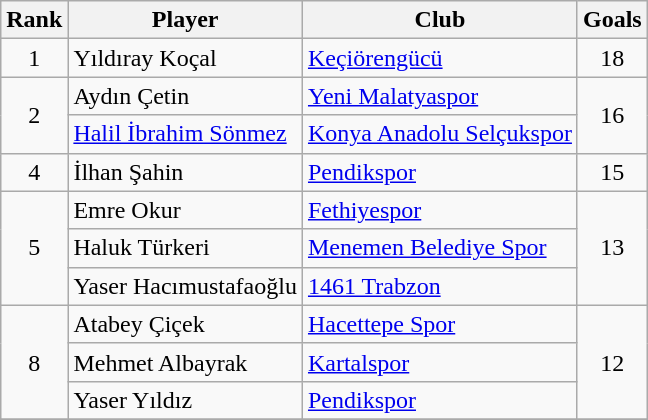<table class="wikitable" style="text-align: left;">
<tr>
<th>Rank</th>
<th>Player</th>
<th>Club</th>
<th>Goals</th>
</tr>
<tr>
<td rowspan=1 align=center>1</td>
<td> Yıldıray Koçal</td>
<td><a href='#'>Keçiörengücü</a></td>
<td rowspan=1 align=center>18</td>
</tr>
<tr>
<td rowspan=2 align=center>2</td>
<td> Aydın Çetin</td>
<td><a href='#'>Yeni Malatyaspor</a></td>
<td rowspan=2 align=center>16</td>
</tr>
<tr>
<td> <a href='#'>Halil İbrahim Sönmez</a></td>
<td><a href='#'>Konya Anadolu Selçukspor</a></td>
</tr>
<tr>
<td rowspan=1 align=center>4</td>
<td> İlhan Şahin</td>
<td><a href='#'>Pendikspor</a></td>
<td rowspan=1 align=center>15</td>
</tr>
<tr>
<td rowspan=3 align=center>5</td>
<td> Emre Okur</td>
<td><a href='#'>Fethiyespor</a></td>
<td rowspan=3 align=center>13</td>
</tr>
<tr>
<td> Haluk Türkeri</td>
<td><a href='#'>Menemen Belediye Spor</a></td>
</tr>
<tr>
<td> Yaser Hacımustafaoğlu</td>
<td><a href='#'>1461 Trabzon</a></td>
</tr>
<tr>
<td rowspan=3 align=center>8</td>
<td> Atabey Çiçek</td>
<td><a href='#'>Hacettepe Spor</a></td>
<td rowspan=3 align=center>12</td>
</tr>
<tr>
<td> Mehmet Albayrak</td>
<td><a href='#'>Kartalspor</a></td>
</tr>
<tr>
<td> Yaser Yıldız</td>
<td><a href='#'>Pendikspor</a></td>
</tr>
<tr>
</tr>
</table>
